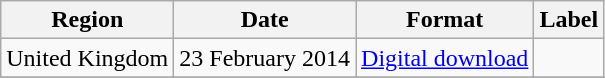<table class=wikitable>
<tr>
<th scope="col">Region</th>
<th scope="col">Date</th>
<th scope="col">Format</th>
<th scope="col">Label</th>
</tr>
<tr>
<td>United Kingdom</td>
<td>23 February 2014</td>
<td><a href='#'>Digital download</a></td>
<td></td>
</tr>
<tr>
</tr>
</table>
